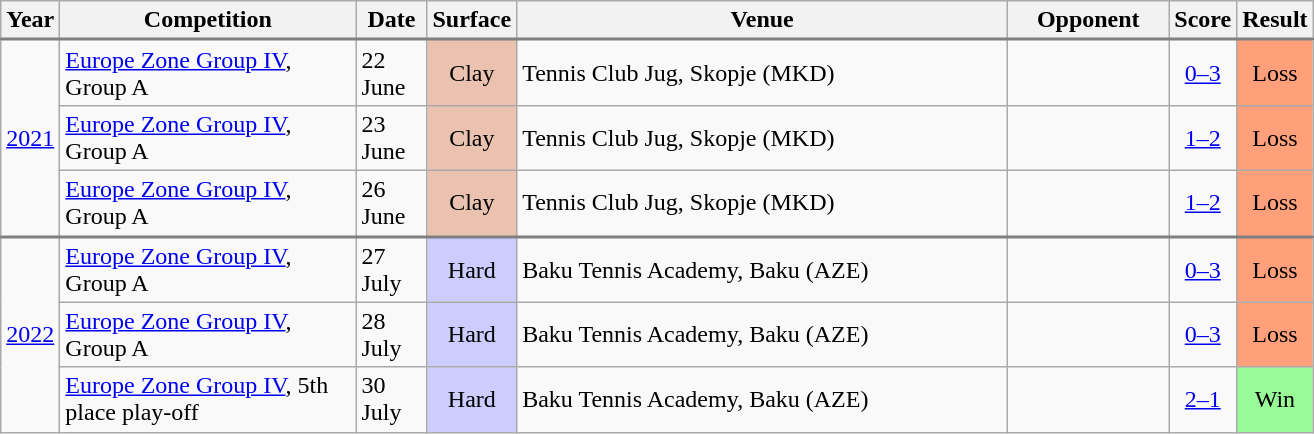<table class="wikitable">
<tr>
<th scope="col">Year</th>
<th width="190">Competition</th>
<th width="40">Date</th>
<th scope="col">Surface</th>
<th width="320">Venue</th>
<th width="100">Opponent</th>
<th scope="col">Score</th>
<th scope="col">Result</th>
</tr>
<tr style="border-top:2px solid gray;">
<td align="center" rowspan="3"><a href='#'>2021</a></td>
<td><a href='#'>Europe Zone Group IV</a>, Group A</td>
<td>22 June</td>
<td align="center" bgcolor=ebc2af>Clay</td>
<td>Tennis Club Jug, Skopje (MKD)</td>
<td></td>
<td align="center"><a href='#'>0–3</a></td>
<td align="center" bgcolor="#FFA07A">Loss</td>
</tr>
<tr>
<td><a href='#'>Europe Zone Group IV</a>, Group A</td>
<td>23 June</td>
<td align="center" bgcolor=ebc2af>Clay</td>
<td>Tennis Club Jug, Skopje (MKD)</td>
<td></td>
<td align="center"><a href='#'>1–2</a></td>
<td align="center" bgcolor="#FFA07A">Loss</td>
</tr>
<tr>
<td><a href='#'>Europe Zone Group IV</a>, Group A</td>
<td>26 June</td>
<td align="center" bgcolor=ebc2af>Clay</td>
<td>Tennis Club Jug, Skopje (MKD)</td>
<td></td>
<td align="center"><a href='#'>1–2</a></td>
<td align="center" bgcolor="#FFA07A">Loss</td>
</tr>
<tr style="border-top:2px solid gray;">
<td align="center" rowspan="3"><a href='#'>2022</a></td>
<td><a href='#'>Europe Zone Group IV</a>, Group A</td>
<td>27 July</td>
<td align="center" bgcolor=ccccff>Hard</td>
<td>Baku Tennis Academy, Baku (AZE)</td>
<td></td>
<td align="center"><a href='#'>0–3</a></td>
<td align="center" bgcolor="#FFA07A">Loss</td>
</tr>
<tr>
<td><a href='#'>Europe Zone Group IV</a>, Group A</td>
<td>28 July</td>
<td align="center" bgcolor=ccccff>Hard</td>
<td>Baku Tennis Academy, Baku (AZE)</td>
<td></td>
<td align="center"><a href='#'>0–3</a></td>
<td align="center" bgcolor="#FFA07A">Loss</td>
</tr>
<tr>
<td><a href='#'>Europe Zone Group IV</a>, 5th place play-off</td>
<td>30 July</td>
<td align="center" bgcolor=ccccff>Hard</td>
<td>Baku Tennis Academy, Baku (AZE)</td>
<td></td>
<td align="center"><a href='#'>2–1</a></td>
<td align="center" bgcolor="#98FB98">Win</td>
</tr>
</table>
